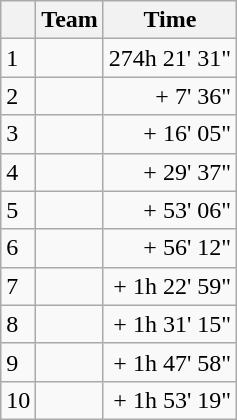<table class="wikitable">
<tr>
<th></th>
<th>Team</th>
<th>Time</th>
</tr>
<tr>
<td>1</td>
<td></td>
<td align="right">274h 21' 31"</td>
</tr>
<tr>
<td>2</td>
<td></td>
<td align="right">+ 7' 36"</td>
</tr>
<tr>
<td>3</td>
<td></td>
<td align="right">+ 16' 05"</td>
</tr>
<tr>
<td>4</td>
<td></td>
<td align="right">+ 29' 37"</td>
</tr>
<tr>
<td>5</td>
<td></td>
<td align="right">+ 53' 06"</td>
</tr>
<tr>
<td>6</td>
<td></td>
<td align="right">+ 56' 12"</td>
</tr>
<tr>
<td>7</td>
<td></td>
<td align="right">+ 1h 22' 59"</td>
</tr>
<tr>
<td>8</td>
<td></td>
<td align="right">+ 1h 31' 15"</td>
</tr>
<tr>
<td>9</td>
<td></td>
<td align="right">+ 1h 47' 58"</td>
</tr>
<tr>
<td>10</td>
<td></td>
<td align="right">+ 1h 53' 19"</td>
</tr>
</table>
